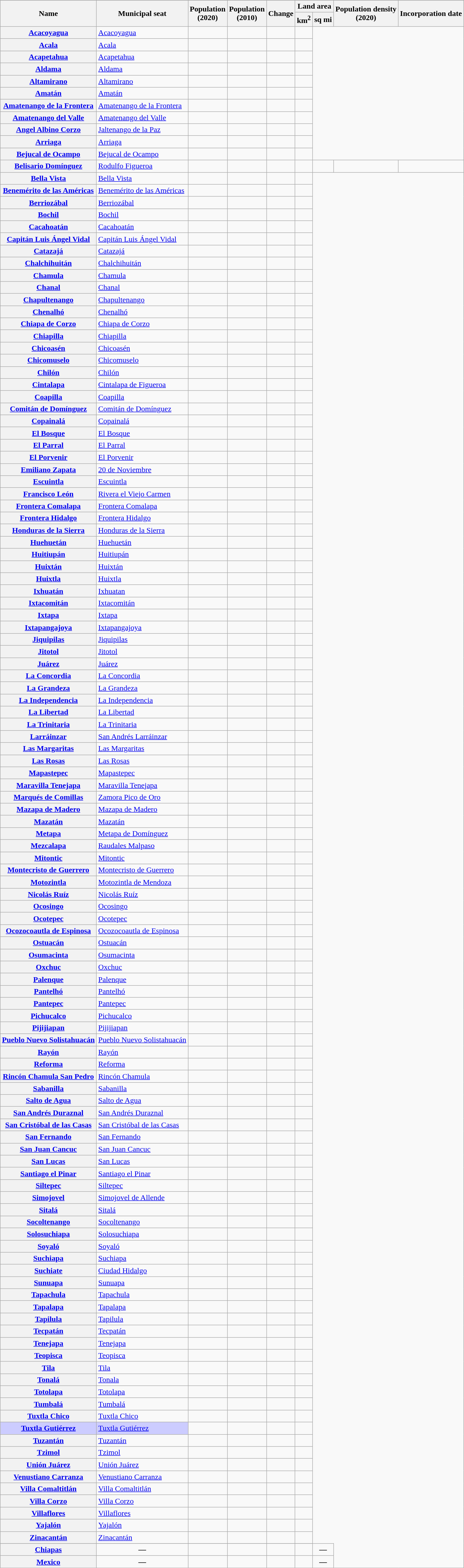<table class="wikitable sortable" style="text-align:right;">
<tr>
</tr>
<tr>
<th scope="col"  rowspan=2>Name</th>
<th scope="col"  rowspan=2>Municipal seat</th>
<th scope="col"  rowspan=2>Population<br>(2020)</th>
<th scope="col"  rowspan=2>Population<br>(2010)</th>
<th scope="col"  rowspan=2>Change</th>
<th scope="col" data-sort-type="number"  colspan=2>Land area</th>
<th scope="col" data-sort-type="number"  rowspan=2>Population density<br>(2020)</th>
<th scope="col"  rowspan=2>Incorporation date</th>
</tr>
<tr>
<th scope="col">km<sup>2</sup></th>
<th scope="col">sq mi</th>
</tr>
<tr>
<th scope="row" align="left"><a href='#'>Acacoyagua</a></th>
<td align=left><a href='#'>Acacoyagua</a></td>
<td></td>
<td></td>
<td></td>
<td></td>
</tr>
<tr>
<th scope="row" align="left"><a href='#'>Acala</a></th>
<td align=left><a href='#'>Acala</a></td>
<td></td>
<td></td>
<td></td>
<td></td>
</tr>
<tr>
<th scope="row" align="left"><a href='#'>Acapetahua</a></th>
<td align=left><a href='#'>Acapetahua</a></td>
<td></td>
<td></td>
<td></td>
<td></td>
</tr>
<tr>
<th scope="row" align="left"><a href='#'>Aldama</a></th>
<td align=left><a href='#'>Aldama</a></td>
<td></td>
<td></td>
<td></td>
<td></td>
</tr>
<tr>
<th scope="row" align="left"><a href='#'>Altamirano</a></th>
<td align=left><a href='#'>Altamirano</a></td>
<td></td>
<td></td>
<td></td>
<td></td>
</tr>
<tr>
<th scope="row" align="left"><a href='#'>Amatán</a></th>
<td align=left><a href='#'>Amatán</a></td>
<td></td>
<td></td>
<td></td>
<td></td>
</tr>
<tr>
<th scope="row" align="left"><a href='#'>Amatenango de la Frontera</a></th>
<td align=left><a href='#'>Amatenango de la Frontera</a></td>
<td></td>
<td></td>
<td></td>
<td></td>
</tr>
<tr>
<th scope="row" align="left"><a href='#'>Amatenango del Valle</a></th>
<td align=left><a href='#'>Amatenango del Valle</a></td>
<td></td>
<td></td>
<td></td>
<td></td>
</tr>
<tr>
<th scope="row" align="left"><a href='#'>Angel Albino Corzo</a></th>
<td align=left><a href='#'>Jaltenango de la Paz</a></td>
<td></td>
<td></td>
<td></td>
<td></td>
</tr>
<tr>
<th scope="row" align="left"><a href='#'>Arriaga</a></th>
<td align=left><a href='#'>Arriaga</a></td>
<td></td>
<td></td>
<td></td>
<td></td>
</tr>
<tr>
<th scope="row" align="left"><a href='#'>Bejucal de Ocampo</a></th>
<td align=left><a href='#'>Bejucal de Ocampo</a></td>
<td></td>
<td></td>
<td></td>
<td></td>
</tr>
<tr>
<th scope="row" align="left"><a href='#'>Belisario Domínguez</a></th>
<td align=left><a href='#'>Rodulfo Figueroa</a></td>
<td></td>
<td></td>
<td></td>
<td></td>
<td></td>
<td></td>
<td></td>
</tr>
<tr>
<th scope="row" align="left"><a href='#'>Bella Vista</a></th>
<td align=left><a href='#'>Bella Vista</a></td>
<td></td>
<td></td>
<td></td>
<td></td>
</tr>
<tr>
<th scope="row" align="left"><a href='#'>Benemérito de las Américas</a></th>
<td align=left><a href='#'>Benemérito de las Américas</a></td>
<td></td>
<td></td>
<td></td>
<td></td>
</tr>
<tr>
<th scope="row" align="left"><a href='#'>Berriozábal</a></th>
<td align=left><a href='#'>Berriozábal</a></td>
<td></td>
<td></td>
<td></td>
<td></td>
</tr>
<tr>
<th scope="row" align="left"><a href='#'>Bochil</a></th>
<td align=left><a href='#'>Bochil</a></td>
<td></td>
<td></td>
<td></td>
<td></td>
</tr>
<tr>
<th scope="row" align="left"><a href='#'>Cacahoatán</a></th>
<td align=left><a href='#'>Cacahoatán</a></td>
<td></td>
<td></td>
<td></td>
<td></td>
</tr>
<tr>
<th scope="row" align="left"><a href='#'>Capitán Luis Ángel Vidal</a></th>
<td align=left><a href='#'>Capitán Luis Ángel Vidal</a></td>
<td></td>
<td></td>
<td></td>
<td></td>
</tr>
<tr>
<th scope="row" align="left"><a href='#'>Catazajá</a></th>
<td align=left><a href='#'>Catazajá</a></td>
<td></td>
<td></td>
<td></td>
<td></td>
</tr>
<tr>
<th scope="row" align="left"><a href='#'>Chalchihuitán</a></th>
<td align=left><a href='#'>Chalchihuitán</a></td>
<td></td>
<td></td>
<td></td>
<td></td>
</tr>
<tr>
<th scope="row" align="left"><a href='#'>Chamula</a></th>
<td align=left><a href='#'>Chamula</a></td>
<td></td>
<td></td>
<td></td>
<td></td>
</tr>
<tr>
<th scope="row" align="left"><a href='#'>Chanal</a></th>
<td align=left><a href='#'>Chanal</a></td>
<td></td>
<td></td>
<td></td>
<td></td>
</tr>
<tr>
<th scope="row" align="left"><a href='#'>Chapultenango</a></th>
<td align=left><a href='#'>Chapultenango</a></td>
<td></td>
<td></td>
<td></td>
<td></td>
</tr>
<tr>
<th scope="row" align="left"><a href='#'>Chenalhó</a></th>
<td align=left><a href='#'>Chenalhó</a></td>
<td></td>
<td></td>
<td></td>
<td></td>
</tr>
<tr>
<th scope="row" align="left"><a href='#'>Chiapa de Corzo</a></th>
<td align=left><a href='#'>Chiapa de Corzo</a></td>
<td></td>
<td></td>
<td></td>
<td></td>
</tr>
<tr>
<th scope="row" align="left"><a href='#'>Chiapilla</a></th>
<td align=left><a href='#'>Chiapilla</a></td>
<td></td>
<td></td>
<td></td>
<td></td>
</tr>
<tr>
<th scope="row" align="left"><a href='#'>Chicoasén</a></th>
<td align=left><a href='#'>Chicoasén</a></td>
<td></td>
<td></td>
<td></td>
<td></td>
</tr>
<tr>
<th scope="row" align="left"><a href='#'>Chicomuselo</a></th>
<td align=left><a href='#'>Chicomuselo</a></td>
<td></td>
<td></td>
<td></td>
<td></td>
</tr>
<tr>
<th scope="row" align="left"><a href='#'>Chilón</a></th>
<td align=left><a href='#'>Chilón</a></td>
<td></td>
<td></td>
<td></td>
<td></td>
</tr>
<tr>
<th scope="row" align="left"><a href='#'>Cintalapa</a></th>
<td align=left><a href='#'>Cintalapa de Figueroa</a></td>
<td></td>
<td></td>
<td></td>
<td></td>
</tr>
<tr>
<th scope="row" align="left"><a href='#'>Coapilla</a></th>
<td align=left><a href='#'>Coapilla</a></td>
<td></td>
<td></td>
<td></td>
<td></td>
</tr>
<tr>
<th scope="row" align="left"><a href='#'>Comitán de Domínguez</a></th>
<td align=left><a href='#'>Comitán de Domínguez</a></td>
<td></td>
<td></td>
<td></td>
<td></td>
</tr>
<tr>
<th scope="row" align="left"><a href='#'>Copainalá</a></th>
<td align=left><a href='#'>Copainalá</a></td>
<td></td>
<td></td>
<td></td>
<td></td>
</tr>
<tr>
<th scope="row" align="left"><a href='#'>El Bosque</a></th>
<td align=left><a href='#'>El Bosque</a></td>
<td></td>
<td></td>
<td></td>
<td></td>
</tr>
<tr>
<th scope="row" align="left"><a href='#'>El Parral</a></th>
<td align=left><a href='#'>El Parral</a></td>
<td></td>
<td></td>
<td></td>
<td></td>
</tr>
<tr>
<th scope="row" align="left"><a href='#'>El Porvenir</a></th>
<td align=left><a href='#'>El Porvenir</a></td>
<td></td>
<td></td>
<td></td>
<td></td>
</tr>
<tr>
<th scope="row" align="left"><a href='#'>Emiliano Zapata</a></th>
<td align=left><a href='#'>20 de Noviembre</a></td>
<td></td>
<td></td>
<td></td>
<td></td>
</tr>
<tr>
<th scope="row" align="left"><a href='#'>Escuintla</a></th>
<td align=left><a href='#'>Escuintla</a></td>
<td></td>
<td></td>
<td></td>
<td></td>
</tr>
<tr>
<th scope="row" align="left"><a href='#'>Francisco León</a></th>
<td align=left><a href='#'>Rivera el Viejo Carmen</a></td>
<td></td>
<td></td>
<td></td>
<td></td>
</tr>
<tr>
<th scope="row" align="left"><a href='#'>Frontera Comalapa</a></th>
<td align=left><a href='#'>Frontera Comalapa</a></td>
<td></td>
<td></td>
<td></td>
<td></td>
</tr>
<tr>
<th scope="row" align="left"><a href='#'>Frontera Hidalgo</a></th>
<td align=left><a href='#'>Frontera Hidalgo</a></td>
<td></td>
<td></td>
<td></td>
<td></td>
</tr>
<tr>
<th scope="row" align="left"><a href='#'>Honduras de la Sierra</a></th>
<td align=left><a href='#'>Honduras de la Sierra</a></td>
<td></td>
<td></td>
<td></td>
<td></td>
</tr>
<tr>
<th scope="row" align="left"><a href='#'>Huehuetán</a></th>
<td align=left><a href='#'>Huehuetán</a></td>
<td></td>
<td></td>
<td></td>
<td></td>
</tr>
<tr>
<th scope="row" align="left"><a href='#'>Huitiupán</a></th>
<td align=left><a href='#'>Huitiupán</a></td>
<td></td>
<td></td>
<td></td>
<td></td>
</tr>
<tr>
<th scope="row" align="left"><a href='#'>Huixtán</a></th>
<td align=left><a href='#'>Huixtán</a></td>
<td></td>
<td></td>
<td></td>
<td></td>
</tr>
<tr>
<th scope="row" align="left"><a href='#'>Huixtla</a></th>
<td align=left><a href='#'>Huixtla</a></td>
<td></td>
<td></td>
<td></td>
<td></td>
</tr>
<tr>
<th scope="row" align="left"><a href='#'>Ixhuatán</a></th>
<td align=left><a href='#'>Ixhuatan</a></td>
<td></td>
<td></td>
<td></td>
<td></td>
</tr>
<tr>
<th scope="row" align="left"><a href='#'>Ixtacomitán</a></th>
<td align=left><a href='#'>Ixtacomitán</a></td>
<td></td>
<td></td>
<td></td>
<td></td>
</tr>
<tr>
<th scope="row" align="left"><a href='#'>Ixtapa</a></th>
<td align=left><a href='#'>Ixtapa</a></td>
<td></td>
<td></td>
<td></td>
<td></td>
</tr>
<tr>
<th scope="row" align="left"><a href='#'>Ixtapangajoya</a></th>
<td align=left><a href='#'>Ixtapangajoya</a></td>
<td></td>
<td></td>
<td></td>
<td></td>
</tr>
<tr>
<th scope="row" align="left"><a href='#'>Jiquipilas</a></th>
<td align=left><a href='#'>Jiquipilas</a></td>
<td></td>
<td></td>
<td></td>
<td></td>
</tr>
<tr>
<th scope="row" align="left"><a href='#'>Jitotol</a></th>
<td align=left><a href='#'>Jitotol</a></td>
<td></td>
<td></td>
<td></td>
<td></td>
</tr>
<tr>
<th scope="row" align="left"><a href='#'>Juárez</a></th>
<td align=left><a href='#'>Juárez</a></td>
<td></td>
<td></td>
<td></td>
<td></td>
</tr>
<tr>
<th scope="row" align="left"><a href='#'>La Concordia</a></th>
<td align=left><a href='#'>La Concordia</a></td>
<td></td>
<td></td>
<td></td>
<td></td>
</tr>
<tr>
<th scope="row" align="left"><a href='#'>La Grandeza</a></th>
<td align=left><a href='#'>La Grandeza</a></td>
<td></td>
<td></td>
<td></td>
<td></td>
</tr>
<tr>
<th scope="row" align="left"><a href='#'>La Independencia</a></th>
<td align=left><a href='#'>La Independencia</a></td>
<td></td>
<td></td>
<td></td>
<td></td>
</tr>
<tr>
<th scope="row" align="left"><a href='#'>La Libertad</a></th>
<td align=left><a href='#'>La Libertad</a></td>
<td></td>
<td></td>
<td></td>
<td></td>
</tr>
<tr>
<th scope="row" align="left"><a href='#'>La Trinitaria</a></th>
<td align=left><a href='#'>La Trinitaria</a></td>
<td></td>
<td></td>
<td></td>
<td></td>
</tr>
<tr>
<th scope="row" align="left"><a href='#'>Larráinzar</a></th>
<td align=left><a href='#'>San Andrés Larráinzar</a></td>
<td></td>
<td></td>
<td></td>
<td></td>
</tr>
<tr>
<th scope="row" align="left"><a href='#'>Las Margaritas</a></th>
<td align=left><a href='#'>Las Margaritas</a></td>
<td></td>
<td></td>
<td></td>
<td></td>
</tr>
<tr>
<th scope="row" align="left"><a href='#'>Las Rosas</a></th>
<td align=left><a href='#'>Las Rosas</a></td>
<td></td>
<td></td>
<td></td>
<td></td>
</tr>
<tr>
<th scope="row" align="left"><a href='#'>Mapastepec</a></th>
<td align=left><a href='#'>Mapastepec</a></td>
<td></td>
<td></td>
<td></td>
<td></td>
</tr>
<tr>
<th scope="row" align="left"><a href='#'>Maravilla Tenejapa</a></th>
<td align=left><a href='#'>Maravilla Tenejapa</a></td>
<td></td>
<td></td>
<td></td>
<td></td>
</tr>
<tr>
<th scope="row" align="left"><a href='#'>Marqués de Comillas</a></th>
<td align=left><a href='#'>Zamora Pico de Oro</a></td>
<td></td>
<td></td>
<td></td>
<td></td>
</tr>
<tr>
<th scope="row" align="left"><a href='#'>Mazapa de Madero</a></th>
<td align=left><a href='#'>Mazapa de Madero</a></td>
<td></td>
<td></td>
<td></td>
<td></td>
</tr>
<tr>
<th scope="row" align="left"><a href='#'>Mazatán</a></th>
<td align=left><a href='#'>Mazatán</a></td>
<td></td>
<td></td>
<td></td>
<td></td>
</tr>
<tr>
<th scope="row" align="left"><a href='#'>Metapa</a></th>
<td align=left><a href='#'>Metapa de Domínguez</a></td>
<td></td>
<td></td>
<td></td>
<td></td>
</tr>
<tr>
<th scope="row" align="left"><a href='#'>Mezcalapa</a></th>
<td align=left><a href='#'>Raudales Malpaso</a></td>
<td></td>
<td></td>
<td></td>
<td></td>
</tr>
<tr>
<th scope="row" align="left"><a href='#'>Mitontic</a></th>
<td align=left><a href='#'>Mitontic</a></td>
<td></td>
<td></td>
<td></td>
<td></td>
</tr>
<tr>
<th scope="row" align="left"><a href='#'>Montecristo de Guerrero</a></th>
<td align=left><a href='#'>Montecristo de Guerrero</a></td>
<td></td>
<td></td>
<td></td>
<td></td>
</tr>
<tr>
<th scope="row" align="left"><a href='#'>Motozintla</a></th>
<td align=left><a href='#'>Motozintla de Mendoza</a></td>
<td></td>
<td></td>
<td></td>
<td></td>
</tr>
<tr>
<th scope="row" align="left"><a href='#'>Nicolás Ruíz</a></th>
<td align=left><a href='#'>Nicolás Ruíz</a></td>
<td></td>
<td></td>
<td></td>
<td></td>
</tr>
<tr>
<th scope="row" align="left"><a href='#'>Ocosingo</a></th>
<td align=left><a href='#'>Ocosingo</a></td>
<td></td>
<td></td>
<td></td>
<td></td>
</tr>
<tr>
<th scope="row" align="left"><a href='#'>Ocotepec</a></th>
<td align=left><a href='#'>Ocotepec</a></td>
<td></td>
<td></td>
<td></td>
<td></td>
</tr>
<tr>
<th scope="row" align="left"><a href='#'>Ocozocoautla de Espinosa</a></th>
<td align=left><a href='#'>Ocozocoautla de Espinosa</a></td>
<td></td>
<td></td>
<td></td>
<td></td>
</tr>
<tr>
<th scope="row" align="left"><a href='#'>Ostuacán</a></th>
<td align=left><a href='#'>Ostuacán</a></td>
<td></td>
<td></td>
<td></td>
<td></td>
</tr>
<tr>
<th scope="row" align="left"><a href='#'>Osumacinta</a></th>
<td align=left><a href='#'>Osumacinta</a></td>
<td></td>
<td></td>
<td></td>
<td></td>
</tr>
<tr>
<th scope="row" align="left"><a href='#'>Oxchuc</a></th>
<td align=left><a href='#'>Oxchuc</a></td>
<td></td>
<td></td>
<td></td>
<td></td>
</tr>
<tr>
<th scope="row" align="left"><a href='#'>Palenque</a></th>
<td align=left><a href='#'>Palenque</a></td>
<td></td>
<td></td>
<td></td>
<td></td>
</tr>
<tr>
<th scope="row" align="left"><a href='#'>Pantelhó</a></th>
<td align=left><a href='#'>Pantelhó</a></td>
<td></td>
<td></td>
<td></td>
<td></td>
</tr>
<tr>
<th scope="row" align="left"><a href='#'>Pantepec</a></th>
<td align=left><a href='#'>Pantepec</a></td>
<td></td>
<td></td>
<td></td>
<td></td>
</tr>
<tr>
<th scope="row" align="left"><a href='#'>Pichucalco</a></th>
<td align=left><a href='#'>Pichucalco</a></td>
<td></td>
<td></td>
<td></td>
<td></td>
</tr>
<tr>
<th scope="row" align="left"><a href='#'>Pijijiapan</a></th>
<td align=left><a href='#'>Pijijiapan</a></td>
<td></td>
<td></td>
<td></td>
<td></td>
</tr>
<tr>
<th scope="row" align="left"><a href='#'>Pueblo Nuevo Solistahuacán</a></th>
<td align=left><a href='#'>Pueblo Nuevo Solistahuacán</a></td>
<td></td>
<td></td>
<td></td>
<td></td>
</tr>
<tr>
<th scope="row" align="left"><a href='#'>Rayón</a></th>
<td align=left><a href='#'>Rayón</a></td>
<td></td>
<td></td>
<td></td>
<td></td>
</tr>
<tr>
<th scope="row" align="left"><a href='#'>Reforma</a></th>
<td align=left><a href='#'>Reforma</a></td>
<td></td>
<td></td>
<td></td>
<td></td>
</tr>
<tr>
<th scope="row" align="left"><a href='#'>Rincón Chamula San Pedro</a></th>
<td align=left><a href='#'>Rincón Chamula</a></td>
<td></td>
<td></td>
<td></td>
<td></td>
</tr>
<tr>
<th scope="row" align="left"><a href='#'>Sabanilla</a></th>
<td align=left><a href='#'>Sabanilla</a></td>
<td></td>
<td></td>
<td></td>
<td></td>
</tr>
<tr>
<th scope="row" align="left"><a href='#'>Salto de Agua</a></th>
<td align=left><a href='#'>Salto de Agua</a></td>
<td></td>
<td></td>
<td></td>
<td></td>
</tr>
<tr>
<th scope="row" align="left"><a href='#'>San Andrés Duraznal</a></th>
<td align=left><a href='#'>San Andrés Duraznal</a></td>
<td></td>
<td></td>
<td></td>
<td></td>
</tr>
<tr>
<th scope="row" align="left"><a href='#'>San Cristóbal de las Casas</a></th>
<td align=left><a href='#'>San Cristóbal de las Casas</a></td>
<td></td>
<td></td>
<td></td>
<td></td>
</tr>
<tr>
<th scope="row" align="left"><a href='#'>San Fernando</a></th>
<td align=left><a href='#'>San Fernando</a></td>
<td></td>
<td></td>
<td></td>
<td></td>
</tr>
<tr>
<th scope="row" align="left"><a href='#'>San Juan Cancuc</a></th>
<td align=left><a href='#'>San Juan Cancuc</a></td>
<td></td>
<td></td>
<td></td>
<td></td>
</tr>
<tr>
<th scope="row" align="left"><a href='#'>San Lucas</a></th>
<td align=left><a href='#'>San Lucas</a></td>
<td></td>
<td></td>
<td></td>
<td></td>
</tr>
<tr>
<th scope="row" align="left"><a href='#'>Santiago el Pinar</a></th>
<td align=left><a href='#'>Santiago el Pinar</a></td>
<td></td>
<td></td>
<td></td>
<td></td>
</tr>
<tr>
<th scope="row" align="left"><a href='#'>Siltepec</a></th>
<td align=left><a href='#'>Siltepec</a></td>
<td></td>
<td></td>
<td></td>
<td></td>
</tr>
<tr>
<th scope="row" align="left"><a href='#'>Simojovel</a></th>
<td align=left><a href='#'>Simojovel de Allende</a></td>
<td></td>
<td></td>
<td></td>
<td></td>
</tr>
<tr>
<th scope="row" align="left"><a href='#'>Sitalá</a></th>
<td align=left><a href='#'>Sitalá</a></td>
<td></td>
<td></td>
<td></td>
<td></td>
</tr>
<tr>
<th scope="row" align="left"><a href='#'>Socoltenango</a></th>
<td align=left><a href='#'>Socoltenango</a></td>
<td></td>
<td></td>
<td></td>
<td></td>
</tr>
<tr>
<th scope="row" align="left"><a href='#'>Solosuchiapa</a></th>
<td align=left><a href='#'>Solosuchiapa</a></td>
<td></td>
<td></td>
<td></td>
<td></td>
</tr>
<tr>
<th scope="row" align="left"><a href='#'>Soyaló</a></th>
<td align=left><a href='#'>Soyaló</a></td>
<td></td>
<td></td>
<td></td>
<td></td>
</tr>
<tr>
<th scope="row" align="left"><a href='#'>Suchiapa</a></th>
<td align=left><a href='#'>Suchiapa</a></td>
<td></td>
<td></td>
<td></td>
<td></td>
</tr>
<tr>
<th scope="row" align="left"><a href='#'>Suchiate</a></th>
<td align=left><a href='#'>Ciudad Hidalgo</a></td>
<td></td>
<td></td>
<td></td>
<td></td>
</tr>
<tr>
<th scope="row" align="left"><a href='#'>Sunuapa</a></th>
<td align=left><a href='#'>Sunuapa</a></td>
<td></td>
<td></td>
<td></td>
<td></td>
</tr>
<tr>
<th scope="row" align="left"><a href='#'>Tapachula</a></th>
<td align=left><a href='#'>Tapachula</a></td>
<td></td>
<td></td>
<td></td>
<td></td>
</tr>
<tr>
<th scope="row" align="left"><a href='#'>Tapalapa</a></th>
<td align=left><a href='#'>Tapalapa</a></td>
<td></td>
<td></td>
<td></td>
<td></td>
</tr>
<tr>
<th scope="row" align="left"><a href='#'>Tapilula</a></th>
<td align=left><a href='#'>Tapilula</a></td>
<td></td>
<td></td>
<td></td>
<td></td>
</tr>
<tr>
<th scope="row" align="left"><a href='#'>Tecpatán</a></th>
<td align=left><a href='#'>Tecpatán</a></td>
<td></td>
<td></td>
<td></td>
<td></td>
</tr>
<tr>
<th scope="row" align="left"><a href='#'>Tenejapa</a></th>
<td align=left><a href='#'>Tenejapa</a></td>
<td></td>
<td></td>
<td></td>
<td></td>
</tr>
<tr>
<th scope="row" align="left"><a href='#'>Teopisca</a></th>
<td align=left><a href='#'>Teopisca</a></td>
<td></td>
<td></td>
<td></td>
<td></td>
</tr>
<tr>
<th scope="row" align="left"><a href='#'>Tila</a></th>
<td align=left><a href='#'>Tila</a></td>
<td></td>
<td></td>
<td></td>
<td></td>
</tr>
<tr>
<th scope="row" align="left"><a href='#'>Tonalá</a></th>
<td align=left><a href='#'>Tonala</a></td>
<td></td>
<td></td>
<td></td>
<td></td>
</tr>
<tr>
<th scope="row" align="left"><a href='#'>Totolapa</a></th>
<td align=left><a href='#'>Totolapa</a></td>
<td></td>
<td></td>
<td></td>
<td></td>
</tr>
<tr>
<th scope="row" align="left"><a href='#'>Tumbalá</a></th>
<td align=left><a href='#'>Tumbalá</a></td>
<td></td>
<td></td>
<td></td>
<td></td>
</tr>
<tr>
<th scope="row" align="left"><a href='#'>Tuxtla Chico</a></th>
<td align=left><a href='#'>Tuxtla Chico</a></td>
<td></td>
<td></td>
<td></td>
<td></td>
</tr>
<tr>
<th scope="row" align="left" style="background:#CCF;"><a href='#'>Tuxtla Gutiérrez</a></th>
<td align=left style="background:#CCF;"><a href='#'>Tuxtla Gutiérrez</a></td>
<td></td>
<td></td>
<td></td>
<td></td>
</tr>
<tr>
<th scope="row" align="left"><a href='#'>Tuzantán</a></th>
<td align=left><a href='#'>Tuzantán</a></td>
<td></td>
<td></td>
<td></td>
<td></td>
</tr>
<tr>
<th scope="row" align="left"><a href='#'>Tzimol</a></th>
<td align=left><a href='#'>Tzimol</a></td>
<td></td>
<td></td>
<td></td>
<td></td>
</tr>
<tr>
<th scope="row" align="left"><a href='#'>Unión Juárez</a></th>
<td align=left><a href='#'>Unión Juárez</a></td>
<td></td>
<td></td>
<td></td>
<td></td>
</tr>
<tr>
<th scope="row" align="left"><a href='#'>Venustiano Carranza</a></th>
<td align=left><a href='#'>Venustiano Carranza</a></td>
<td></td>
<td></td>
<td></td>
<td></td>
</tr>
<tr>
<th scope="row" align="left"><a href='#'>Villa Comaltitlán</a></th>
<td align=left><a href='#'>Villa Comaltitlán</a></td>
<td></td>
<td></td>
<td></td>
<td></td>
</tr>
<tr>
<th scope="row" align="left"><a href='#'>Villa Corzo</a></th>
<td align=left><a href='#'>Villa Corzo</a></td>
<td></td>
<td></td>
<td></td>
<td></td>
</tr>
<tr>
<th scope="row" align="left"><a href='#'>Villaflores</a></th>
<td align=left><a href='#'>Villaflores</a></td>
<td></td>
<td></td>
<td></td>
<td></td>
</tr>
<tr>
<th scope="row" align="left"><a href='#'>Yajalón</a></th>
<td align=left><a href='#'>Yajalón</a></td>
<td></td>
<td></td>
<td></td>
<td></td>
</tr>
<tr>
<th scope="row" align="left"><a href='#'>Zinacantán</a></th>
<td align=left><a href='#'>Zinacantán</a></td>
<td></td>
<td></td>
<td></td>
<td></td>
</tr>
<tr>
</tr>
<tr class="sortbottom" style="text-align:center;" style="background: #f2f2f2;">
<th scope="row" align="left"><strong><a href='#'>Chiapas</a></strong></th>
<td><strong>—</strong></td>
<td></td>
<td><strong></strong></td>
<td><strong></strong></td>
<td align="right"><strong></strong></td>
<td><strong>—</strong></td>
</tr>
<tr class="sortbottom" style="text-align:center;" style="background: #f2f2f2;">
<th scope="row" align="left"><strong><a href='#'>Mexico</a></strong></th>
<td><strong>—</strong></td>
<td></td>
<td><strong></strong></td>
<td><strong></strong></td>
<td align="right"><strong></strong></td>
<td><strong>—</strong></td>
</tr>
</table>
